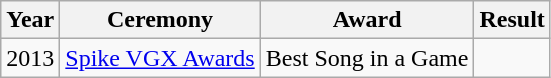<table class="wikitable">
<tr>
<th>Year</th>
<th>Ceremony</th>
<th>Award</th>
<th>Result</th>
</tr>
<tr>
<td>2013</td>
<td><a href='#'>Spike VGX Awards</a></td>
<td>Best Song in a Game</td>
<td></td>
</tr>
</table>
